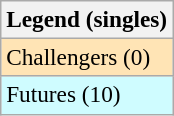<table class=wikitable style=font-size:97%>
<tr>
<th>Legend (singles)</th>
</tr>
<tr bgcolor=moccasin>
<td>Challengers (0)</td>
</tr>
<tr bgcolor=CFFCFF>
<td>Futures (10)</td>
</tr>
</table>
